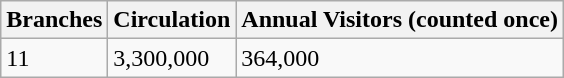<table class="wikitable sortable">
<tr>
<th>Branches</th>
<th>Circulation</th>
<th>Annual Visitors (counted once)</th>
</tr>
<tr>
<td>11</td>
<td>3,300,000</td>
<td>364,000</td>
</tr>
</table>
